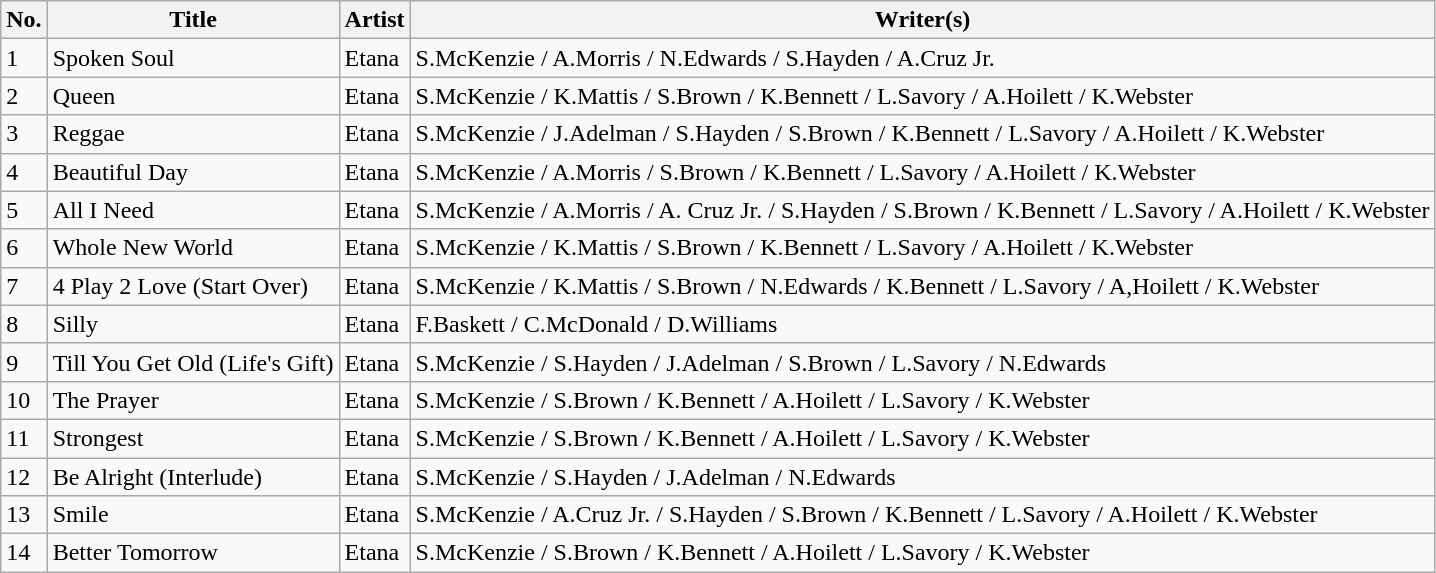<table class="wikitable">
<tr>
<th>No.</th>
<th>Title</th>
<th>Artist</th>
<th>Writer(s)</th>
</tr>
<tr>
<td>1</td>
<td>Spoken Soul</td>
<td>Etana</td>
<td>S.McKenzie / A.Morris / N.Edwards / S.Hayden / A.Cruz Jr.</td>
</tr>
<tr>
<td>2</td>
<td>Queen</td>
<td>Etana</td>
<td>S.McKenzie / K.Mattis / S.Brown / K.Bennett / L.Savory / A.Hoilett / K.Webster</td>
</tr>
<tr>
<td>3</td>
<td>Reggae</td>
<td>Etana</td>
<td>S.McKenzie / J.Adelman / S.Hayden / S.Brown / K.Bennett / L.Savory / A.Hoilett / K.Webster</td>
</tr>
<tr>
<td>4</td>
<td>Beautiful Day</td>
<td>Etana</td>
<td>S.McKenzie / A.Morris / S.Brown / K.Bennett / L.Savory / A.Hoilett / K.Webster</td>
</tr>
<tr>
<td>5</td>
<td>All I Need</td>
<td>Etana</td>
<td>S.McKenzie / A.Morris / A. Cruz Jr. / S.Hayden / S.Brown / K.Bennett / L.Savory / A.Hoilett / K.Webster</td>
</tr>
<tr>
<td>6</td>
<td>Whole New World</td>
<td>Etana</td>
<td>S.McKenzie / K.Mattis / S.Brown / K.Bennett / L.Savory / A.Hoilett / K.Webster</td>
</tr>
<tr>
<td>7</td>
<td>4 Play 2 Love (Start Over)</td>
<td>Etana</td>
<td>S.McKenzie / K.Mattis / S.Brown / N.Edwards / K.Bennett / L.Savory / A,Hoilett / K.Webster</td>
</tr>
<tr>
<td>8</td>
<td>Silly</td>
<td>Etana</td>
<td>F.Baskett / C.McDonald / D.Williams</td>
</tr>
<tr>
<td>9</td>
<td>Till You Get Old (Life's Gift)</td>
<td>Etana</td>
<td>S.McKenzie / S.Hayden / J.Adelman / S.Brown / L.Savory / N.Edwards</td>
</tr>
<tr>
<td>10</td>
<td>The Prayer</td>
<td>Etana</td>
<td>S.McKenzie / S.Brown / K.Bennett / A.Hoilett / L.Savory / K.Webster</td>
</tr>
<tr>
<td>11</td>
<td>Strongest</td>
<td>Etana</td>
<td>S.McKenzie / S.Brown / K.Bennett / A.Hoilett / L.Savory / K.Webster</td>
</tr>
<tr>
<td>12</td>
<td>Be Alright (Interlude)</td>
<td>Etana</td>
<td>S.McKenzie / S.Hayden / J.Adelman / N.Edwards</td>
</tr>
<tr>
<td>13</td>
<td>Smile</td>
<td>Etana</td>
<td>S.McKenzie / A.Cruz Jr. / S.Hayden / S.Brown / K.Bennett / L.Savory / A.Hoilett / K.Webster</td>
</tr>
<tr>
<td>14</td>
<td>Better Tomorrow</td>
<td>Etana</td>
<td>S.McKenzie / S.Brown / K.Bennett / A.Hoilett / L.Savory / K.Webster</td>
</tr>
</table>
